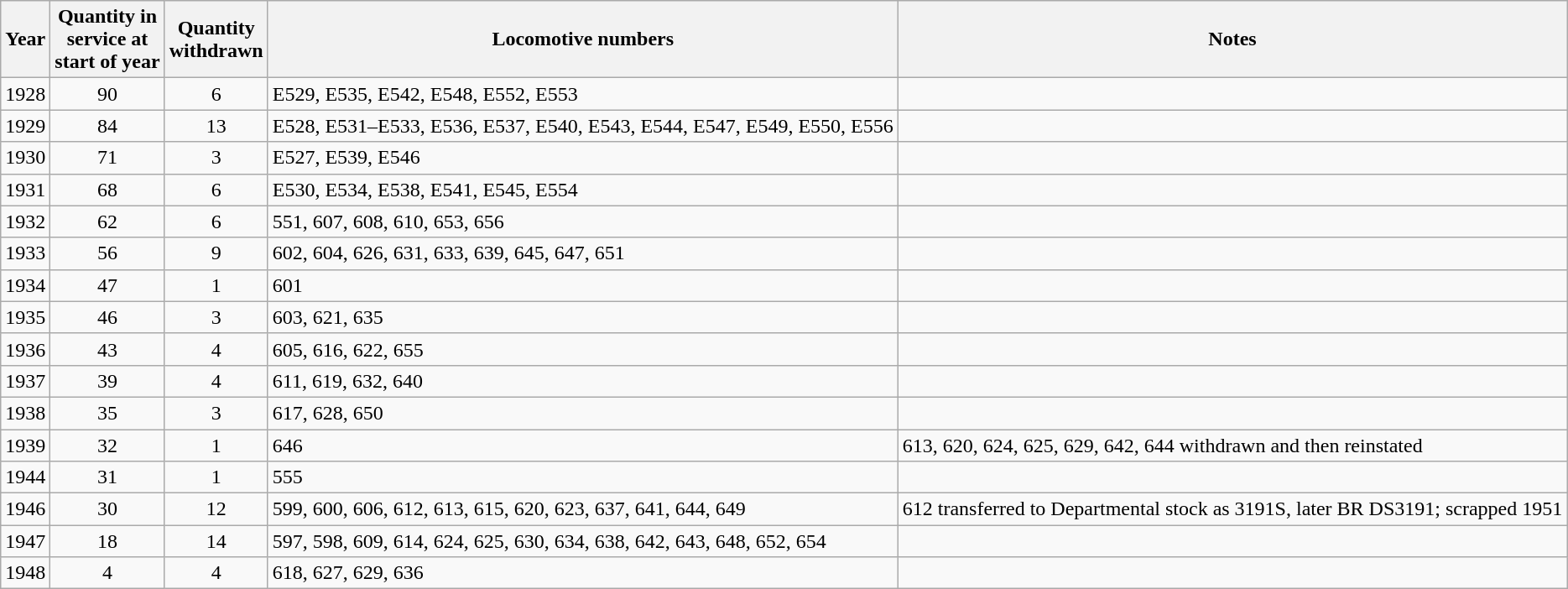<table class=wikitable | style="text-align:center; clear:both;">
<tr>
<th>Year</th>
<th>Quantity in<br>service at<br>start of year</th>
<th>Quantity<br>withdrawn</th>
<th>Locomotive numbers</th>
<th>Notes</th>
</tr>
<tr>
<td>1928</td>
<td>90</td>
<td>6</td>
<td align=left>E529, E535, E542, E548, E552, E553</td>
<td align=left></td>
</tr>
<tr>
<td>1929</td>
<td>84</td>
<td>13</td>
<td align=left>E528, E531–E533, E536, E537, E540, E543, E544, E547, E549, E550, E556</td>
<td align=left></td>
</tr>
<tr>
<td>1930</td>
<td>71</td>
<td>3</td>
<td align=left>E527, E539, E546</td>
<td align=left></td>
</tr>
<tr>
<td>1931</td>
<td>68</td>
<td>6</td>
<td align=left>E530, E534, E538, E541, E545, E554</td>
<td align=left></td>
</tr>
<tr>
<td>1932</td>
<td>62</td>
<td>6</td>
<td align=left>551, 607, 608, 610, 653, 656</td>
<td align=left></td>
</tr>
<tr>
<td>1933</td>
<td>56</td>
<td>9</td>
<td align=left>602, 604, 626, 631, 633, 639, 645, 647, 651</td>
<td align=left></td>
</tr>
<tr>
<td>1934</td>
<td>47</td>
<td>1</td>
<td align=left>601</td>
<td align=left></td>
</tr>
<tr>
<td>1935</td>
<td>46</td>
<td>3</td>
<td align=left>603, 621, 635</td>
<td align=left></td>
</tr>
<tr>
<td>1936</td>
<td>43</td>
<td>4</td>
<td align=left>605, 616, 622, 655</td>
<td align=left></td>
</tr>
<tr>
<td>1937</td>
<td>39</td>
<td>4</td>
<td align=left>611, 619, 632, 640</td>
<td align=left></td>
</tr>
<tr>
<td>1938</td>
<td>35</td>
<td>3</td>
<td align=left>617, 628, 650</td>
<td align=left></td>
</tr>
<tr>
<td>1939</td>
<td>32</td>
<td>1</td>
<td align=left>646</td>
<td align=left>613, 620, 624, 625, 629, 642, 644 withdrawn and then reinstated</td>
</tr>
<tr>
<td>1944</td>
<td>31</td>
<td>1</td>
<td align=left>555</td>
<td align=left></td>
</tr>
<tr>
<td>1946</td>
<td>30</td>
<td>12</td>
<td align=left>599, 600, 606, 612, 613, 615, 620, 623, 637, 641, 644, 649</td>
<td align=left>612 transferred to Departmental stock as 3191S, later BR DS3191; scrapped 1951</td>
</tr>
<tr>
<td>1947</td>
<td>18</td>
<td>14</td>
<td align=left>597, 598, 609, 614, 624, 625, 630, 634, 638, 642, 643, 648, 652, 654</td>
<td align=left></td>
</tr>
<tr>
<td>1948</td>
<td>4</td>
<td>4</td>
<td align=left>618, 627, 629, 636</td>
<td align=left></td>
</tr>
</table>
